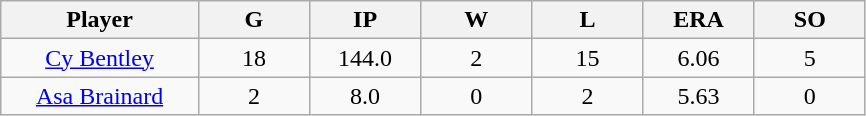<table class="wikitable sortable">
<tr>
<th bgcolor="#DDDDFF" width="16%">Player</th>
<th bgcolor="#DDDDFF" width="9%">G</th>
<th bgcolor="#DDDDFF" width="9%">IP</th>
<th bgcolor="#DDDDFF" width="9%">W</th>
<th bgcolor="#DDDDFF" width="9%">L</th>
<th bgcolor="#DDDDFF" width="9%">ERA</th>
<th bgcolor="#DDDDFF" width="9%">SO</th>
</tr>
<tr align=center>
<td><a href='#'>Cy Bentley</a></td>
<td>18</td>
<td>144.0</td>
<td>2</td>
<td>15</td>
<td>6.06</td>
<td>5</td>
</tr>
<tr align=center>
<td><a href='#'>Asa Brainard</a></td>
<td>2</td>
<td>8.0</td>
<td>0</td>
<td>2</td>
<td>5.63</td>
<td>0</td>
</tr>
</table>
